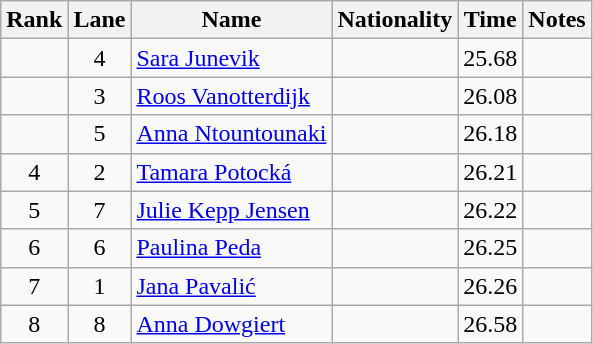<table class="wikitable sortable" style="text-align:center">
<tr>
<th>Rank</th>
<th>Lane</th>
<th>Name</th>
<th>Nationality</th>
<th>Time</th>
<th>Notes</th>
</tr>
<tr>
<td></td>
<td>4</td>
<td align=left><a href='#'>Sara Junevik</a></td>
<td align=left></td>
<td>25.68</td>
<td></td>
</tr>
<tr>
<td></td>
<td>3</td>
<td align=left><a href='#'>Roos Vanotterdijk</a></td>
<td align=left></td>
<td>26.08</td>
<td></td>
</tr>
<tr>
<td></td>
<td>5</td>
<td align=left><a href='#'>Anna Ntountounaki</a></td>
<td align=left></td>
<td>26.18</td>
<td></td>
</tr>
<tr>
<td>4</td>
<td>2</td>
<td align=left><a href='#'>Tamara Potocká</a></td>
<td align=left></td>
<td>26.21</td>
<td></td>
</tr>
<tr>
<td>5</td>
<td>7</td>
<td align=left><a href='#'>Julie Kepp Jensen</a></td>
<td align=left></td>
<td>26.22</td>
<td></td>
</tr>
<tr>
<td>6</td>
<td>6</td>
<td align=left><a href='#'>Paulina Peda</a></td>
<td align=left></td>
<td>26.25</td>
<td></td>
</tr>
<tr>
<td>7</td>
<td>1</td>
<td align=left><a href='#'>Jana Pavalić</a></td>
<td align=left></td>
<td>26.26</td>
<td></td>
</tr>
<tr>
<td>8</td>
<td>8</td>
<td align=left><a href='#'>Anna Dowgiert</a></td>
<td align=left></td>
<td>26.58</td>
<td></td>
</tr>
</table>
